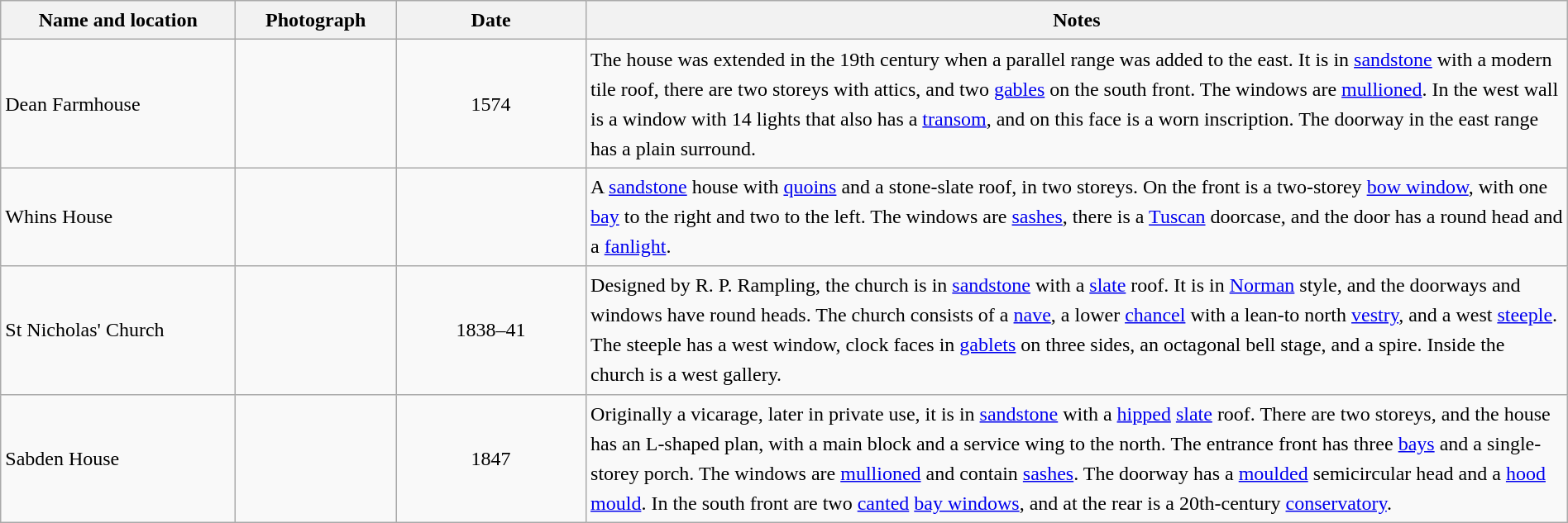<table class="wikitable sortable plainrowheaders" style="width:100%;border:0px;text-align:left;line-height:150%;">
<tr>
<th scope="col"  style="width:150px">Name and location</th>
<th scope="col"  style="width:100px" class="unsortable">Photograph</th>
<th scope="col"  style="width:120px">Date</th>
<th scope="col"  style="width:650px" class="unsortable">Notes</th>
</tr>
<tr>
<td>Dean Farmhouse<br><small></small></td>
<td></td>
<td align="center">1574</td>
<td>The house was extended in the 19th century when a parallel range was added to the east.  It is in <a href='#'>sandstone</a> with a modern tile roof, there are two storeys with attics, and two <a href='#'>gables</a> on the south front.  The windows are <a href='#'>mullioned</a>.  In the west wall is a window with 14 lights that also has a <a href='#'>transom</a>, and on this face is a worn inscription.  The doorway in the east range has a plain surround.</td>
</tr>
<tr>
<td>Whins House<br><small></small></td>
<td></td>
<td align="center"></td>
<td>A <a href='#'>sandstone</a> house with <a href='#'>quoins</a> and a stone-slate roof, in two storeys.  On the front is a two-storey <a href='#'>bow window</a>, with one <a href='#'>bay</a> to the right and two to the left.  The windows are <a href='#'>sashes</a>, there is a <a href='#'>Tuscan</a> doorcase, and the door has a round head and a <a href='#'>fanlight</a>.</td>
</tr>
<tr>
<td>St Nicholas' Church<br><small></small></td>
<td></td>
<td align="center">1838–41</td>
<td>Designed by R. P. Rampling, the church is in <a href='#'>sandstone</a> with a <a href='#'>slate</a> roof.  It is in <a href='#'>Norman</a> style, and the doorways and windows have round heads.  The church consists of a <a href='#'>nave</a>, a lower <a href='#'>chancel</a> with a lean-to north <a href='#'>vestry</a>, and a west <a href='#'>steeple</a>.  The steeple has a west window, clock faces in <a href='#'>gablets</a> on three sides, an octagonal bell stage, and a spire.  Inside the church is a west gallery.</td>
</tr>
<tr>
<td>Sabden House<br><small></small></td>
<td></td>
<td align="center">1847</td>
<td>Originally a vicarage, later in private use, it is in <a href='#'>sandstone</a> with a <a href='#'>hipped</a> <a href='#'>slate</a> roof.  There are two storeys, and the house has an L-shaped plan, with a main block and a service wing to the north.  The entrance front has three <a href='#'>bays</a> and a single-storey porch. The windows are <a href='#'>mullioned</a> and contain <a href='#'>sashes</a>.  The doorway has a <a href='#'>moulded</a> semicircular head and a <a href='#'>hood mould</a>.  In the south front are two <a href='#'>canted</a> <a href='#'>bay windows</a>, and at the rear is a 20th-century <a href='#'>conservatory</a>.</td>
</tr>
<tr>
</tr>
</table>
